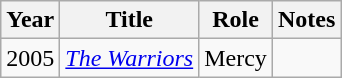<table class="wikitable sortable">
<tr>
<th>Year</th>
<th>Title</th>
<th>Role</th>
<th class="unsortable">Notes</th>
</tr>
<tr>
<td>2005</td>
<td><em><a href='#'>The Warriors</a></em></td>
<td>Mercy</td>
<td></td>
</tr>
</table>
